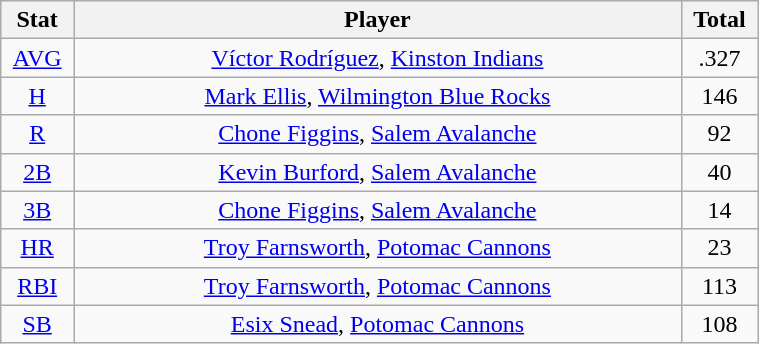<table class="wikitable" width="40%" style="text-align:center;">
<tr>
<th width="5%">Stat</th>
<th width="60%">Player</th>
<th width="5%">Total</th>
</tr>
<tr>
<td><a href='#'>AVG</a></td>
<td><a href='#'>Víctor Rodríguez</a>, <a href='#'>Kinston Indians</a></td>
<td>.327</td>
</tr>
<tr>
<td><a href='#'>H</a></td>
<td><a href='#'>Mark Ellis</a>, <a href='#'>Wilmington Blue Rocks</a></td>
<td>146</td>
</tr>
<tr>
<td><a href='#'>R</a></td>
<td><a href='#'>Chone Figgins</a>, <a href='#'>Salem Avalanche</a></td>
<td>92</td>
</tr>
<tr>
<td><a href='#'>2B</a></td>
<td><a href='#'>Kevin Burford</a>, <a href='#'>Salem Avalanche</a></td>
<td>40</td>
</tr>
<tr>
<td><a href='#'>3B</a></td>
<td><a href='#'>Chone Figgins</a>, <a href='#'>Salem Avalanche</a></td>
<td>14</td>
</tr>
<tr>
<td><a href='#'>HR</a></td>
<td><a href='#'>Troy Farnsworth</a>, <a href='#'>Potomac Cannons</a></td>
<td>23</td>
</tr>
<tr>
<td><a href='#'>RBI</a></td>
<td><a href='#'>Troy Farnsworth</a>, <a href='#'>Potomac Cannons</a></td>
<td>113</td>
</tr>
<tr>
<td><a href='#'>SB</a></td>
<td><a href='#'>Esix Snead</a>, <a href='#'>Potomac Cannons</a></td>
<td>108</td>
</tr>
</table>
